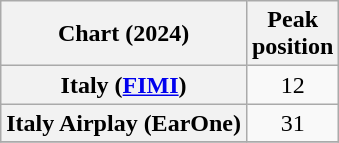<table class="wikitable sortable plainrowheaders" style="Text-align:center">
<tr>
<th scope="col">Chart (2024)</th>
<th scope="col">Peak<br>position</th>
</tr>
<tr>
<th scope="row">Italy (<a href='#'>FIMI</a>)</th>
<td>12</td>
</tr>
<tr>
<th scope="row">Italy Airplay (EarOne)</th>
<td>31</td>
</tr>
<tr>
</tr>
</table>
